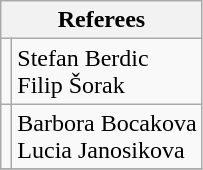<table class="wikitable" style="display: inline-table;">
<tr>
<th colspan="2">Referees</th>
</tr>
<tr>
<td></td>
<td>Stefan Berdic<br>Filip Šorak</td>
</tr>
<tr>
<td></td>
<td>Barbora Bocakova<br>Lucia Janosikova</td>
</tr>
<tr>
</tr>
</table>
